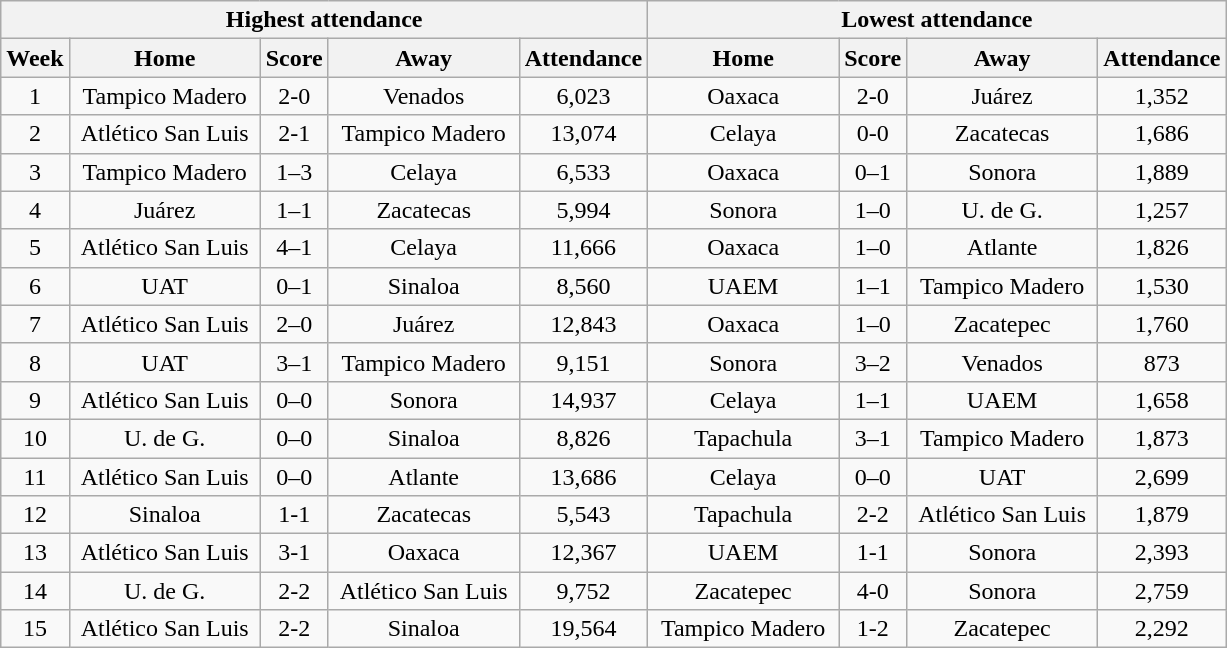<table class="wikitable" style="text-align:center">
<tr>
<th colspan=5>Highest attendance</th>
<th colspan=4>Lowest attendance</th>
</tr>
<tr>
<th>Week</th>
<th class="unsortable" width=120>Home</th>
<th>Score</th>
<th class="unsortable" width=120>Away</th>
<th>Attendance</th>
<th class="unsortable" width=120>Home</th>
<th>Score</th>
<th class="unsortable" width=120>Away</th>
<th>Attendance</th>
</tr>
<tr>
<td>1</td>
<td>Tampico Madero</td>
<td>2-0</td>
<td>Venados</td>
<td>6,023</td>
<td>Oaxaca</td>
<td>2-0</td>
<td>Juárez</td>
<td>1,352</td>
</tr>
<tr>
<td>2</td>
<td>Atlético San Luis</td>
<td>2-1</td>
<td>Tampico Madero</td>
<td>13,074</td>
<td>Celaya</td>
<td>0-0</td>
<td>Zacatecas</td>
<td>1,686</td>
</tr>
<tr>
<td>3</td>
<td>Tampico Madero</td>
<td>1–3</td>
<td>Celaya</td>
<td>6,533</td>
<td>Oaxaca</td>
<td>0–1</td>
<td>Sonora</td>
<td>1,889</td>
</tr>
<tr>
<td>4</td>
<td>Juárez</td>
<td>1–1</td>
<td>Zacatecas</td>
<td>5,994</td>
<td>Sonora</td>
<td>1–0</td>
<td>U. de G.</td>
<td>1,257</td>
</tr>
<tr>
<td>5</td>
<td>Atlético San Luis</td>
<td>4–1</td>
<td>Celaya</td>
<td>11,666</td>
<td>Oaxaca</td>
<td>1–0</td>
<td>Atlante</td>
<td>1,826</td>
</tr>
<tr>
<td>6</td>
<td>UAT</td>
<td>0–1</td>
<td>Sinaloa</td>
<td>8,560</td>
<td>UAEM</td>
<td>1–1</td>
<td>Tampico Madero</td>
<td>1,530</td>
</tr>
<tr>
<td>7</td>
<td>Atlético San Luis</td>
<td>2–0</td>
<td>Juárez</td>
<td>12,843</td>
<td>Oaxaca</td>
<td>1–0</td>
<td>Zacatepec</td>
<td>1,760</td>
</tr>
<tr>
<td>8</td>
<td>UAT</td>
<td>3–1</td>
<td>Tampico Madero</td>
<td>9,151</td>
<td>Sonora</td>
<td>3–2</td>
<td>Venados</td>
<td>873</td>
</tr>
<tr>
<td>9</td>
<td>Atlético San Luis</td>
<td>0–0</td>
<td>Sonora</td>
<td>14,937</td>
<td>Celaya</td>
<td>1–1</td>
<td>UAEM</td>
<td>1,658</td>
</tr>
<tr>
<td>10</td>
<td>U. de G.</td>
<td>0–0</td>
<td>Sinaloa</td>
<td>8,826</td>
<td>Tapachula</td>
<td>3–1</td>
<td>Tampico Madero</td>
<td>1,873</td>
</tr>
<tr>
<td>11</td>
<td>Atlético San Luis</td>
<td>0–0</td>
<td>Atlante</td>
<td>13,686</td>
<td>Celaya</td>
<td>0–0</td>
<td>UAT</td>
<td>2,699</td>
</tr>
<tr>
<td>12</td>
<td>Sinaloa</td>
<td>1-1</td>
<td>Zacatecas</td>
<td>5,543</td>
<td>Tapachula</td>
<td>2-2</td>
<td>Atlético San Luis</td>
<td>1,879</td>
</tr>
<tr>
<td>13</td>
<td>Atlético San Luis</td>
<td>3-1</td>
<td>Oaxaca</td>
<td>12,367</td>
<td>UAEM</td>
<td>1-1</td>
<td>Sonora</td>
<td>2,393</td>
</tr>
<tr>
<td>14</td>
<td>U. de G.</td>
<td>2-2</td>
<td>Atlético San Luis</td>
<td>9,752</td>
<td>Zacatepec</td>
<td>4-0</td>
<td>Sonora</td>
<td>2,759</td>
</tr>
<tr>
<td>15</td>
<td>Atlético San Luis</td>
<td>2-2</td>
<td>Sinaloa</td>
<td>19,564</td>
<td>Tampico Madero</td>
<td>1-2</td>
<td>Zacatepec</td>
<td>2,292</td>
</tr>
</table>
